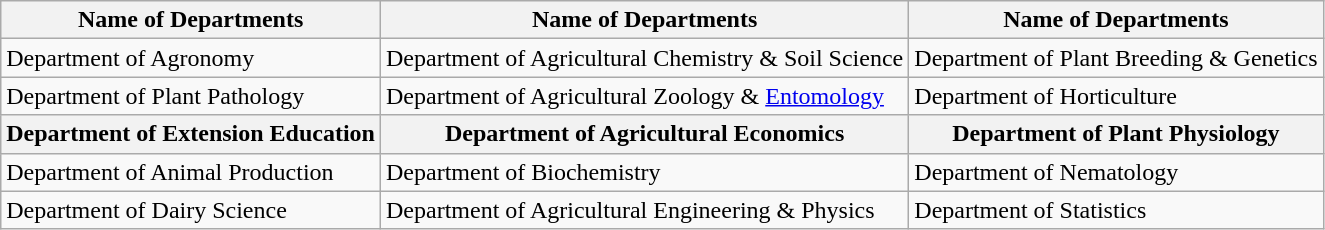<table class="wikitable">
<tr>
<th>Name of Departments</th>
<th>Name of Departments</th>
<th>Name of Departments</th>
</tr>
<tr>
<td>Department of Agronomy</td>
<td>Department of Agricultural Chemistry & Soil Science</td>
<td>Department of Plant Breeding & Genetics</td>
</tr>
<tr>
<td>Department of Plant Pathology</td>
<td>Department of Agricultural Zoology & <a href='#'>Entomology</a></td>
<td>Department of Horticulture</td>
</tr>
<tr>
<th><strong>Department of Extension Education</strong></th>
<th>Department of Agricultural Economics</th>
<th>Department of Plant Physiology</th>
</tr>
<tr>
<td>Department of Animal Production</td>
<td>Department of Biochemistry</td>
<td>Department of Nematology</td>
</tr>
<tr>
<td>Department of Dairy Science</td>
<td>Department of Agricultural Engineering & Physics</td>
<td>Department of Statistics</td>
</tr>
</table>
